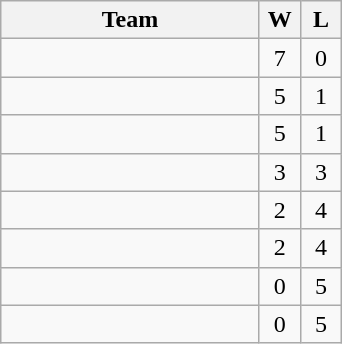<table class="wikitable" style="text-align:center;">
<tr>
<th width=165px>Team</th>
<th width=20px>W</th>
<th width=20px>L</th>
</tr>
<tr>
<td align=left></td>
<td>7</td>
<td>0</td>
</tr>
<tr>
<td align=left></td>
<td>5</td>
<td>1</td>
</tr>
<tr>
<td align=left></td>
<td>5</td>
<td>1</td>
</tr>
<tr>
<td align=left></td>
<td>3</td>
<td>3</td>
</tr>
<tr>
<td align=left></td>
<td>2</td>
<td>4</td>
</tr>
<tr>
<td align=left></td>
<td>2</td>
<td>4</td>
</tr>
<tr>
<td align=left></td>
<td>0</td>
<td>5</td>
</tr>
<tr>
<td align=left></td>
<td>0</td>
<td>5</td>
</tr>
</table>
